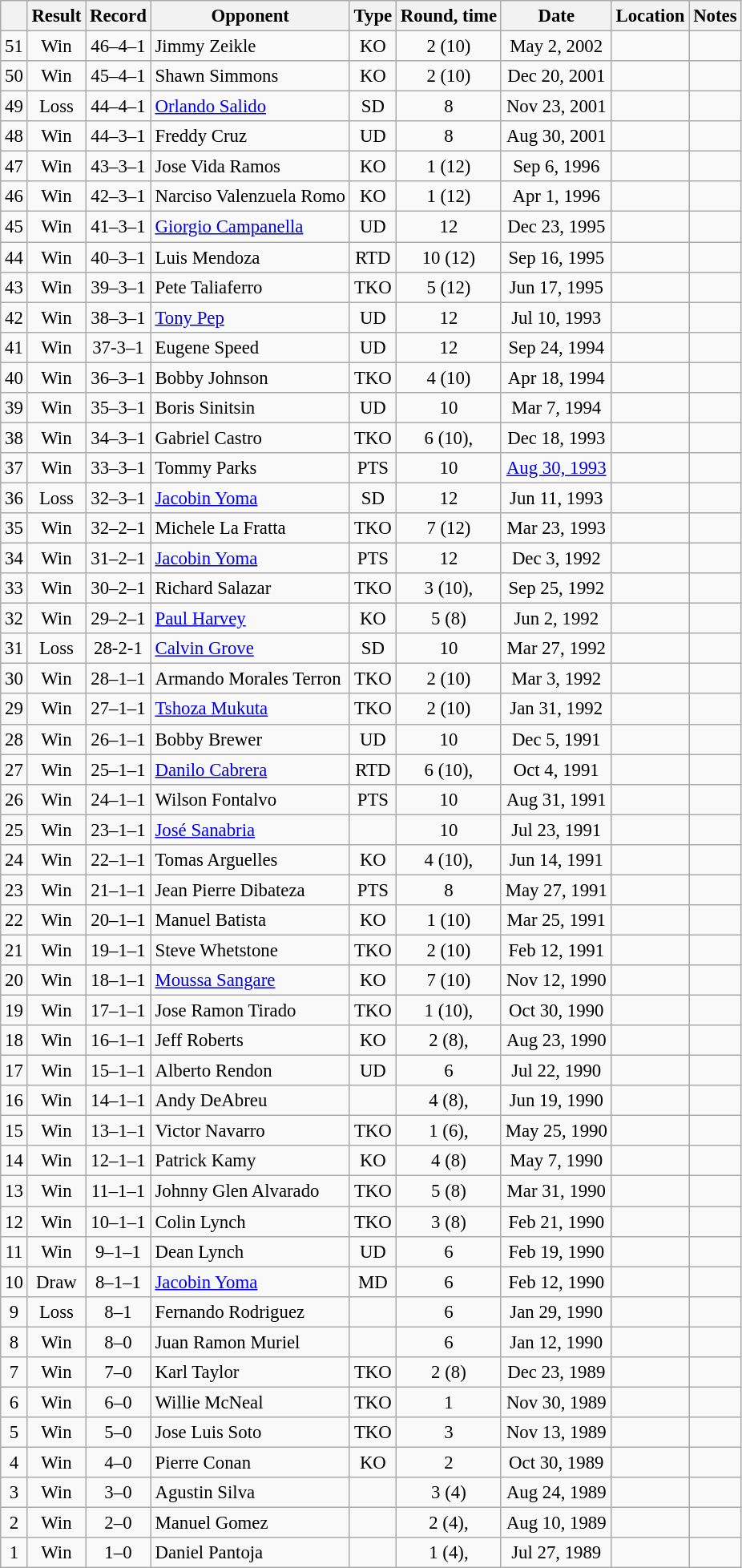<table class="wikitable" style="text-align:center; font-size:95%">
<tr>
<th></th>
<th>Result</th>
<th>Record</th>
<th>Opponent</th>
<th>Type</th>
<th>Round, time</th>
<th>Date</th>
<th>Location</th>
<th>Notes</th>
</tr>
<tr>
<td>51</td>
<td>Win</td>
<td>46–4–1</td>
<td style="text-align:left;"> Jimmy Zeikle</td>
<td>KO</td>
<td>2 (10)</td>
<td>May 2, 2002</td>
<td style="text-align:left;"> </td>
<td></td>
</tr>
<tr>
<td>50</td>
<td>Win</td>
<td>45–4–1</td>
<td style="text-align:left;"> Shawn Simmons</td>
<td>KO</td>
<td>2 (10)</td>
<td>Dec 20, 2001</td>
<td style="text-align:left;"> </td>
<td></td>
</tr>
<tr>
<td>49</td>
<td>Loss</td>
<td>44–4–1</td>
<td style="text-align:left;"> <a href='#'>Orlando Salido</a></td>
<td>SD</td>
<td>8</td>
<td>Nov 23, 2001</td>
<td style="text-align:left;"> </td>
<td></td>
</tr>
<tr>
<td>48</td>
<td>Win</td>
<td>44–3–1</td>
<td style="text-align:left;"> Freddy Cruz</td>
<td>UD</td>
<td>8</td>
<td>Aug 30, 2001</td>
<td style="text-align:left;"> </td>
<td></td>
</tr>
<tr>
<td>47</td>
<td>Win</td>
<td>43–3–1</td>
<td style="text-align:left;"> Jose Vida Ramos</td>
<td>KO</td>
<td>1 (12)</td>
<td>Sep 6, 1996</td>
<td style="text-align:left;"> </td>
<td style="text-align:left;"></td>
</tr>
<tr>
<td>46</td>
<td>Win</td>
<td>42–3–1</td>
<td style="text-align:left;"> Narciso Valenzuela Romo</td>
<td>KO</td>
<td>1 (12)</td>
<td>Apr 1, 1996</td>
<td style="text-align:left;"> </td>
<td style="text-align:left;"></td>
</tr>
<tr>
<td>45</td>
<td>Win</td>
<td>41–3–1</td>
<td style="text-align:left;"> <a href='#'>Giorgio Campanella</a></td>
<td>UD</td>
<td>12</td>
<td>Dec 23, 1995</td>
<td style="text-align:left;"> </td>
<td style="text-align:left;"></td>
</tr>
<tr>
<td>44</td>
<td>Win</td>
<td>40–3–1</td>
<td style="text-align:left;"> Luis Mendoza</td>
<td>RTD</td>
<td>10 (12)</td>
<td>Sep 16, 1995</td>
<td style="text-align:left;"> </td>
<td style="text-align:left;"></td>
</tr>
<tr>
<td>43</td>
<td>Win</td>
<td>39–3–1</td>
<td style="text-align:left;"> Pete Taliaferro</td>
<td>TKO</td>
<td>5 (12)</td>
<td>Jun 17, 1995</td>
<td style="text-align:left;"> </td>
<td style="text-align:left;"></td>
</tr>
<tr>
<td>42</td>
<td>Win</td>
<td>38–3–1</td>
<td style="text-align:left;"> <a href='#'>Tony Pep</a></td>
<td>UD</td>
<td>12</td>
<td>Jul 10, 1993</td>
<td style="text-align:left;"> </td>
<td style="text-align:left;"></td>
</tr>
<tr>
<td>41</td>
<td>Win</td>
<td>37-3–1</td>
<td style="text-align:left;"> Eugene Speed</td>
<td>UD</td>
<td>12</td>
<td>Sep 24, 1994</td>
<td style="text-align:left;"> </td>
<td style="text-align:left;"></td>
</tr>
<tr>
<td>40</td>
<td>Win</td>
<td>36–3–1</td>
<td style="text-align:left;"> Bobby Johnson</td>
<td>TKO</td>
<td>4 (10)</td>
<td>Apr 18, 1994</td>
<td style="text-align:left;"> </td>
<td></td>
</tr>
<tr>
<td>39</td>
<td>Win</td>
<td>35–3–1</td>
<td style="text-align:left;"> Boris Sinitsin</td>
<td>UD</td>
<td>10</td>
<td>Mar 7, 1994</td>
<td style="text-align:left;"> </td>
<td></td>
</tr>
<tr>
<td>38</td>
<td>Win</td>
<td>34–3–1</td>
<td style="text-align:left;"> Gabriel Castro</td>
<td>TKO</td>
<td>6 (10), </td>
<td>Dec 18, 1993</td>
<td style="text-align:left;"> </td>
<td></td>
</tr>
<tr>
<td>37</td>
<td>Win</td>
<td>33–3–1</td>
<td style="text-align:left;"> Tommy Parks</td>
<td>PTS</td>
<td>10</td>
<td><a href='#'>Aug 30, 1993</a></td>
<td style="text-align:left;"> </td>
<td></td>
</tr>
<tr>
<td>36</td>
<td>Loss</td>
<td>32–3–1</td>
<td style="text-align:left;"> <a href='#'>Jacobin Yoma</a></td>
<td>SD</td>
<td>12</td>
<td>Jun 11, 1993</td>
<td style="text-align:left;"> </td>
<td style="text-align:left;"></td>
</tr>
<tr>
<td>35</td>
<td>Win</td>
<td>32–2–1</td>
<td style="text-align:left;"> Michele La Fratta</td>
<td>TKO</td>
<td>7 (12)</td>
<td>Mar 23, 1993</td>
<td style="text-align:left;"> </td>
<td style="text-align:left;"></td>
</tr>
<tr>
<td>34</td>
<td>Win</td>
<td>31–2–1</td>
<td style="text-align:left;"> <a href='#'>Jacobin Yoma</a></td>
<td>PTS</td>
<td>12</td>
<td>Dec 3, 1992</td>
<td style="text-align:left;"> </td>
<td style="text-align:left;"></td>
</tr>
<tr>
<td>33</td>
<td>Win</td>
<td>30–2–1</td>
<td style="text-align:left;"> Richard Salazar</td>
<td>TKO</td>
<td>3 (10), </td>
<td>Sep 25, 1992</td>
<td style="text-align:left;"> </td>
<td></td>
</tr>
<tr>
<td>32</td>
<td>Win</td>
<td>29–2–1</td>
<td style="text-align:left;"> <a href='#'>Paul Harvey</a></td>
<td>KO</td>
<td>5 (8)</td>
<td>Jun 2, 1992</td>
<td style="text-align:left;"> </td>
<td></td>
</tr>
<tr>
<td>31</td>
<td>Loss</td>
<td>28-2-1</td>
<td style="text-align:left;"> <a href='#'>Calvin Grove</a></td>
<td>SD</td>
<td>10</td>
<td>Mar 27, 1992</td>
<td style="text-align:left;"> </td>
<td></td>
</tr>
<tr>
<td>30</td>
<td>Win</td>
<td>28–1–1</td>
<td style="text-align:left;"> Armando Morales Terron</td>
<td>TKO</td>
<td>2 (10)</td>
<td>Mar 3, 1992</td>
<td style="text-align:left;"> </td>
<td></td>
</tr>
<tr>
<td>29</td>
<td>Win</td>
<td>27–1–1</td>
<td style="text-align:left;"> <a href='#'>Tshoza Mukuta</a></td>
<td>TKO</td>
<td>2 (10)</td>
<td>Jan 31, 1992</td>
<td style="text-align:left;"> </td>
<td></td>
</tr>
<tr>
<td>28</td>
<td>Win</td>
<td>26–1–1</td>
<td style="text-align:left;"> Bobby Brewer</td>
<td>UD</td>
<td>10</td>
<td>Dec 5, 1991</td>
<td style="text-align:left;"> </td>
<td></td>
</tr>
<tr>
<td>27</td>
<td>Win</td>
<td>25–1–1</td>
<td style="text-align:left;"> <a href='#'>Danilo Cabrera</a></td>
<td>RTD</td>
<td>6 (10), </td>
<td>Oct 4, 1991</td>
<td style="text-align:left;"> </td>
<td></td>
</tr>
<tr>
<td>26</td>
<td>Win</td>
<td>24–1–1</td>
<td style="text-align:left;"> Wilson Fontalvo</td>
<td>PTS</td>
<td>10</td>
<td>Aug 31, 1991</td>
<td style="text-align:left;"> </td>
<td></td>
</tr>
<tr>
<td>25</td>
<td>Win</td>
<td>23–1–1</td>
<td style="text-align:left;"> <a href='#'>José Sanabria</a></td>
<td></td>
<td>10</td>
<td>Jul 23, 1991</td>
<td style="text-align:left;"> </td>
<td></td>
</tr>
<tr>
<td>24</td>
<td>Win</td>
<td>22–1–1</td>
<td style="text-align:left;"> Tomas Arguelles</td>
<td>KO</td>
<td>4 (10), </td>
<td>Jun 14, 1991</td>
<td style="text-align:left;"> </td>
<td></td>
</tr>
<tr>
<td>23</td>
<td>Win</td>
<td>21–1–1</td>
<td style="text-align:left;"> Jean Pierre Dibateza</td>
<td>PTS</td>
<td>8</td>
<td>May 27, 1991</td>
<td style="text-align:left;"> </td>
<td></td>
</tr>
<tr>
<td>22</td>
<td>Win</td>
<td>20–1–1</td>
<td style="text-align:left;"> Manuel Batista</td>
<td>KO</td>
<td>1 (10)</td>
<td>Mar 25, 1991</td>
<td style="text-align:left;"> </td>
<td></td>
</tr>
<tr>
<td>21</td>
<td>Win</td>
<td>19–1–1</td>
<td style="text-align:left;"> Steve Whetstone</td>
<td>TKO</td>
<td>2 (10)</td>
<td>Feb 12, 1991</td>
<td style="text-align:left;"> </td>
<td></td>
</tr>
<tr>
<td>20</td>
<td>Win</td>
<td>18–1–1</td>
<td style="text-align:left;"> <a href='#'>Moussa Sangare</a></td>
<td>KO</td>
<td>7 (10)</td>
<td>Nov 12, 1990</td>
<td style="text-align:left;"> </td>
<td></td>
</tr>
<tr>
<td>19</td>
<td>Win</td>
<td>17–1–1</td>
<td style="text-align:left;"> Jose Ramon Tirado</td>
<td>TKO</td>
<td>1 (10), </td>
<td>Oct 30, 1990</td>
<td style="text-align:left;"> </td>
<td></td>
</tr>
<tr>
<td>18</td>
<td>Win</td>
<td>16–1–1</td>
<td style="text-align:left;"> Jeff Roberts</td>
<td>KO</td>
<td>2 (8), </td>
<td>Aug 23, 1990</td>
<td style="text-align:left;"> </td>
<td></td>
</tr>
<tr>
<td>17</td>
<td>Win</td>
<td>15–1–1</td>
<td style="text-align:left;"> Alberto Rendon</td>
<td>UD</td>
<td>6</td>
<td>Jul 22, 1990</td>
<td style="text-align:left;"> </td>
<td></td>
</tr>
<tr>
<td>16</td>
<td>Win</td>
<td>14–1–1</td>
<td style="text-align:left;"> Andy DeAbreu</td>
<td></td>
<td>4 (8), </td>
<td>Jun 19, 1990</td>
<td style="text-align:left;"> </td>
<td></td>
</tr>
<tr>
<td>15</td>
<td>Win</td>
<td>13–1–1</td>
<td style="text-align:left;"> Victor Navarro</td>
<td>TKO</td>
<td>1 (6), </td>
<td>May 25, 1990</td>
<td style="text-align:left;"> </td>
<td></td>
</tr>
<tr>
<td>14</td>
<td>Win</td>
<td>12–1–1</td>
<td style="text-align:left;"> Patrick Kamy</td>
<td>KO</td>
<td>4 (8)</td>
<td>May 7, 1990</td>
<td style="text-align:left;"> </td>
<td></td>
</tr>
<tr>
<td>13</td>
<td>Win</td>
<td>11–1–1</td>
<td style="text-align:left;"> Johnny Glen Alvarado</td>
<td>TKO</td>
<td>5 (8)</td>
<td>Mar 31, 1990</td>
<td style="text-align:left;"> </td>
<td></td>
</tr>
<tr>
<td>12</td>
<td>Win</td>
<td>10–1–1</td>
<td style="text-align:left;"> Colin Lynch</td>
<td>TKO</td>
<td>3 (8)</td>
<td>Feb 21, 1990</td>
<td style="text-align:left;"> </td>
<td></td>
</tr>
<tr>
<td>11</td>
<td>Win</td>
<td>9–1–1</td>
<td style="text-align:left;"> Dean Lynch</td>
<td>UD</td>
<td>6</td>
<td>Feb 19, 1990</td>
<td style="text-align:left;"> </td>
<td></td>
</tr>
<tr>
<td>10</td>
<td>Draw</td>
<td>8–1–1</td>
<td style="text-align:left;"> <a href='#'>Jacobin Yoma</a></td>
<td>MD</td>
<td>6</td>
<td>Feb 12, 1990</td>
<td style="text-align:left;"> </td>
<td></td>
</tr>
<tr>
<td>9</td>
<td>Loss</td>
<td>8–1</td>
<td style="text-align:left;"> Fernando Rodriguez</td>
<td></td>
<td>6</td>
<td>Jan 29, 1990</td>
<td style="text-align:left;"> </td>
<td></td>
</tr>
<tr>
<td>8</td>
<td>Win</td>
<td>8–0</td>
<td style="text-align:left;"> Juan Ramon Muriel</td>
<td></td>
<td>6</td>
<td>Jan 12, 1990</td>
<td style="text-align:left;"> </td>
<td></td>
</tr>
<tr>
<td>7</td>
<td>Win</td>
<td>7–0</td>
<td style="text-align:left;"> Karl Taylor</td>
<td>TKO</td>
<td>2 (8)</td>
<td>Dec 23, 1989</td>
<td style="text-align:left;"> </td>
<td></td>
</tr>
<tr>
<td>6</td>
<td>Win</td>
<td>6–0</td>
<td style="text-align:left;"> Willie McNeal</td>
<td>TKO</td>
<td>1</td>
<td>Nov 30, 1989</td>
<td style="text-align:left;"> </td>
<td></td>
</tr>
<tr>
<td>5</td>
<td>Win</td>
<td>5–0</td>
<td style="text-align:left;"> Jose Luis Soto</td>
<td>TKO</td>
<td>3</td>
<td>Nov 13, 1989</td>
<td style="text-align:left;"> </td>
<td></td>
</tr>
<tr>
<td>4</td>
<td>Win</td>
<td>4–0</td>
<td style="text-align:left;"> Pierre Conan</td>
<td>KO</td>
<td>2</td>
<td>Oct 30, 1989</td>
<td style="text-align:left;"> </td>
<td></td>
</tr>
<tr>
<td>3</td>
<td>Win</td>
<td>3–0</td>
<td style="text-align:left;"> Agustin Silva</td>
<td></td>
<td>3 (4)</td>
<td>Aug 24, 1989</td>
<td style="text-align:left;"> </td>
<td></td>
</tr>
<tr>
<td>2</td>
<td>Win</td>
<td>2–0</td>
<td style="text-align:left;"> Manuel Gomez</td>
<td></td>
<td>2 (4), </td>
<td>Aug 10, 1989</td>
<td style="text-align:left;"> </td>
<td></td>
</tr>
<tr>
<td>1</td>
<td>Win</td>
<td>1–0</td>
<td style="text-align:left;"> Daniel Pantoja</td>
<td></td>
<td>1 (4), </td>
<td>Jul 27, 1989</td>
<td style="text-align:left;"> </td>
<td></td>
</tr>
</table>
